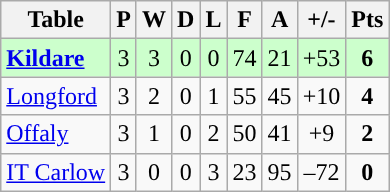<table class="wikitable">
<tr>
<th>Table</th>
<th>P</th>
<th>W</th>
<th>D</th>
<th>L</th>
<th>F</th>
<th>A</th>
<th>+/-</th>
<th>Pts</th>
</tr>
<tr style="text-align:Center; background:#cfc;">
<td align=left> <strong><a href='#'>Kildare</a></strong></td>
<td>3</td>
<td>3</td>
<td>0</td>
<td>0</td>
<td>74</td>
<td>21</td>
<td>+53</td>
<td><strong>6</strong></td>
</tr>
<tr style="text-align:Center;">
<td align=left> <a href='#'>Longford</a></td>
<td>3</td>
<td>2</td>
<td>0</td>
<td>1</td>
<td>55</td>
<td>45</td>
<td>+10</td>
<td><strong>4</strong></td>
</tr>
<tr style="text-align:Center;">
<td align=left> <a href='#'>Offaly</a></td>
<td>3</td>
<td>1</td>
<td>0</td>
<td>2</td>
<td>50</td>
<td>41</td>
<td>+9</td>
<td><strong>2</strong></td>
</tr>
<tr style="text-align:Center;">
<td align=left> <a href='#'>IT Carlow</a></td>
<td>3</td>
<td>0</td>
<td>0</td>
<td>3</td>
<td>23</td>
<td>95</td>
<td>–72</td>
<td><strong>0</strong></td>
</tr>
</table>
